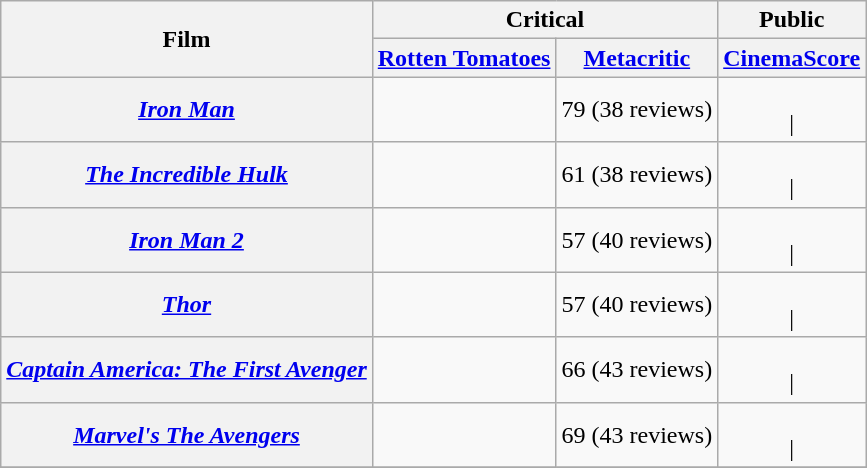<table class="wikitable plainrowheaders sortable" style="text-align: center;">
<tr>
<th scope="col" rowspan="2">Film</th>
<th scope="col" colspan="2">Critical</th>
<th scope="col">Public</th>
</tr>
<tr>
<th scope="col"><a href='#'>Rotten Tomatoes</a></th>
<th scope="col"><a href='#'>Metacritic</a></th>
<th scope="col"><a href='#'>CinemaScore</a></th>
</tr>
<tr>
<th scope="row"><em><a href='#'>Iron Man</a></em></th>
<td><noinclude></noinclude></td>
<td>79 (38 reviews)</td>
<td><br><includeonly>| </includeonly></td>
</tr>
<tr>
<th scope="row"><em><a href='#'>The Incredible Hulk</a></em></th>
<td><noinclude></noinclude></td>
<td>61 (38 reviews)</td>
<td><br><includeonly>| </includeonly></td>
</tr>
<tr>
<th scope="row"><em><a href='#'>Iron Man 2</a></em></th>
<td><noinclude></noinclude></td>
<td>57 (40 reviews)</td>
<td><br><includeonly>| </includeonly></td>
</tr>
<tr>
<th scope="row"><em><a href='#'>Thor</a></em></th>
<td><noinclude></noinclude></td>
<td>57 (40 reviews)</td>
<td><br><includeonly>| </includeonly></td>
</tr>
<tr>
<th scope="row"><em><a href='#'>Captain America: The First Avenger</a></em></th>
<td><noinclude></noinclude></td>
<td>66 (43 reviews)</td>
<td><br><includeonly>| </includeonly></td>
</tr>
<tr>
<th scope="row"><em><a href='#'>Marvel's The Avengers</a></em></th>
<td><noinclude></noinclude></td>
<td>69 (43 reviews)</td>
<td><br><includeonly>| </includeonly></td>
</tr>
<tr>
</tr>
</table>
